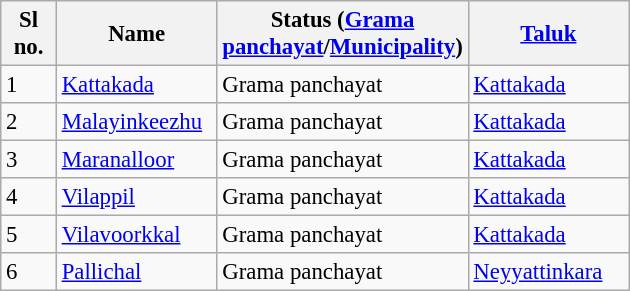<table class="wikitable sortable" style="font-size:95%;">
<tr>
<th width="30px">Sl no.</th>
<th width="100px">Name</th>
<th width="130px">Status (<a href='#'>Grama panchayat</a>/<a href='#'>Municipality</a>)</th>
<th width="100px"><a href='#'>Taluk</a></th>
</tr>
<tr>
<td>1</td>
<td><a href='#'>Kattakada</a></td>
<td>Grama panchayat</td>
<td><a href='#'>Kattakada</a></td>
</tr>
<tr>
<td>2</td>
<td><a href='#'>Malayinkeezhu</a></td>
<td>Grama panchayat</td>
<td><a href='#'>Kattakada</a></td>
</tr>
<tr>
<td>3</td>
<td><a href='#'>Maranalloor</a></td>
<td>Grama panchayat</td>
<td><a href='#'>Kattakada</a></td>
</tr>
<tr>
<td>4</td>
<td><a href='#'>Vilappil</a></td>
<td>Grama panchayat</td>
<td><a href='#'>Kattakada</a></td>
</tr>
<tr>
<td>5</td>
<td><a href='#'>Vilavoorkkal</a></td>
<td>Grama panchayat</td>
<td><a href='#'>Kattakada</a></td>
</tr>
<tr>
<td>6</td>
<td><a href='#'>Pallichal</a></td>
<td>Grama panchayat</td>
<td><a href='#'>Neyyattinkara</a></td>
</tr>
</table>
